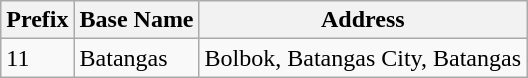<table class="wikitable">
<tr>
<th>Prefix</th>
<th>Base Name</th>
<th>Address</th>
</tr>
<tr>
<td>11</td>
<td>Batangas</td>
<td>Bolbok, Batangas City, Batangas</td>
</tr>
</table>
